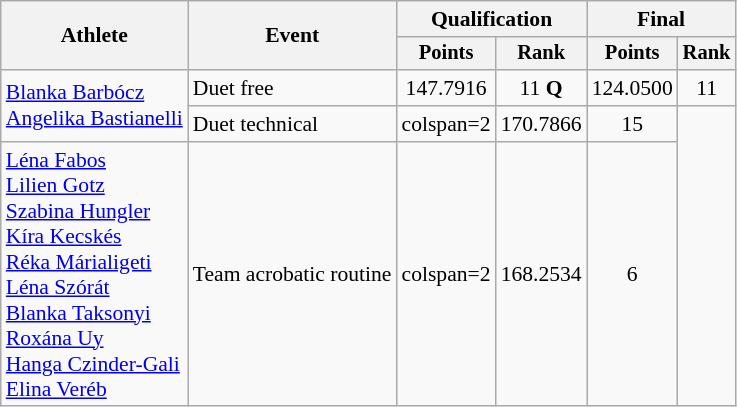<table class=wikitable style="font-size:90%">
<tr>
<th rowspan="2">Athlete</th>
<th rowspan="2">Event</th>
<th colspan="2">Qualification</th>
<th colspan="2">Final</th>
</tr>
<tr style="font-size:95%">
<th>Points</th>
<th>Rank</th>
<th>Points</th>
<th>Rank</th>
</tr>
<tr align=center>
<td rowspan=2 align=left><a href='#'>Blanka Barbócz</a><br><a href='#'>Angelika Bastianelli</a></td>
<td align=left>Duet free</td>
<td>147.7916</td>
<td>11 <strong>Q</strong></td>
<td>124.0500</td>
<td>11</td>
</tr>
<tr align=center>
<td align=left>Duet technical</td>
<td>colspan=2 </td>
<td>170.7866</td>
<td>15</td>
</tr>
<tr align=center>
<td align=left><a href='#'>Léna Fabos</a><br><a href='#'>Lilien Gotz</a><br><a href='#'>Szabina Hungler</a><br><a href='#'>Kíra Kecskés</a><br><a href='#'>Réka Márialigeti</a><br><a href='#'>Léna Szórát</a><br><a href='#'>Blanka Taksonyi</a><br><a href='#'>Roxána Uy</a><br><a href='#'>Hanga Czinder-Gali</a><br><a href='#'>Elina Veréb</a></td>
<td align=left>Team acrobatic routine</td>
<td>colspan=2 </td>
<td>168.2534</td>
<td>6</td>
</tr>
</table>
